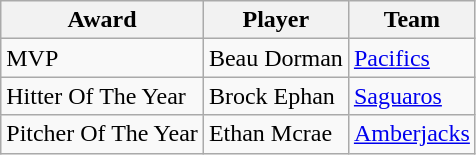<table class="wikitable">
<tr>
<th>Award</th>
<th>Player</th>
<th>Team</th>
</tr>
<tr>
<td>MVP</td>
<td>Beau Dorman</td>
<td><a href='#'>Pacifics</a></td>
</tr>
<tr>
<td>Hitter Of The Year</td>
<td>Brock Ephan</td>
<td><a href='#'>Saguaros</a></td>
</tr>
<tr>
<td>Pitcher Of The Year</td>
<td>Ethan Mcrae</td>
<td><a href='#'>Amberjacks</a></td>
</tr>
</table>
